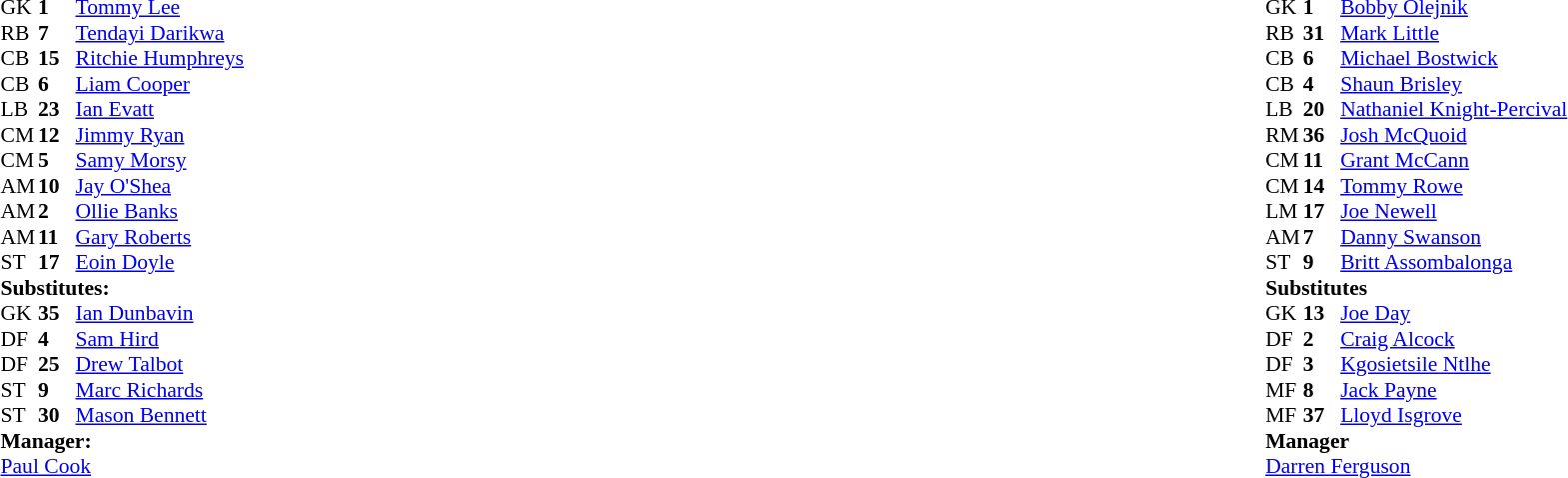<table width="100%">
<tr>
<td valign="top" width="50%"><br><table style="font-size: 90%" cellspacing="0" cellpadding="0">
<tr>
<td colspan="4"></td>
</tr>
<tr>
<th width="25"></th>
<th width="25"></th>
</tr>
<tr>
<td>GK</td>
<td><strong>1</strong></td>
<td> <a href='#'>Tommy Lee</a></td>
</tr>
<tr>
<td>RB</td>
<td><strong>7</strong></td>
<td> <a href='#'>Tendayi Darikwa</a></td>
<td></td>
</tr>
<tr>
<td>CB</td>
<td><strong>15</strong></td>
<td> <a href='#'>Ritchie Humphreys</a></td>
<td></td>
</tr>
<tr>
<td>CB</td>
<td><strong>6</strong></td>
<td> <a href='#'>Liam Cooper</a></td>
<td></td>
</tr>
<tr>
<td>LB</td>
<td><strong>23</strong></td>
<td> <a href='#'>Ian Evatt</a></td>
</tr>
<tr>
<td>CM</td>
<td><strong>12</strong></td>
<td> <a href='#'>Jimmy Ryan</a></td>
</tr>
<tr>
<td>CM</td>
<td><strong>5</strong></td>
<td> <a href='#'>Samy Morsy</a></td>
</tr>
<tr>
<td>AM</td>
<td><strong>10</strong></td>
<td> <a href='#'>Jay O'Shea</a></td>
<td></td>
</tr>
<tr>
<td>AM</td>
<td><strong>2</strong></td>
<td> <a href='#'>Ollie Banks</a></td>
<td></td>
</tr>
<tr>
<td>AM</td>
<td><strong>11</strong></td>
<td> <a href='#'>Gary Roberts</a></td>
<td></td>
</tr>
<tr>
<td>ST</td>
<td><strong>17</strong></td>
<td> <a href='#'>Eoin Doyle</a></td>
</tr>
<tr>
<td colspan=4><strong>Substitutes:</strong></td>
</tr>
<tr>
<td>GK</td>
<td><strong>35</strong></td>
<td> <a href='#'>Ian Dunbavin</a></td>
</tr>
<tr>
<td>DF</td>
<td><strong>4</strong></td>
<td> <a href='#'>Sam Hird</a></td>
<td></td>
<td> </td>
</tr>
<tr>
<td>DF</td>
<td><strong>25</strong></td>
<td> <a href='#'>Drew Talbot</a></td>
</tr>
<tr>
<td>ST</td>
<td><strong>9</strong></td>
<td> <a href='#'>Marc Richards</a></td>
<td></td>
<td></td>
</tr>
<tr>
<td>ST</td>
<td><strong>30</strong></td>
<td> <a href='#'>Mason Bennett</a></td>
<td></td>
<td></td>
</tr>
<tr>
<td colspan=4><strong>Manager:</strong></td>
</tr>
<tr>
<td colspan="4"> <a href='#'>Paul Cook</a></td>
</tr>
</table>
</td>
<td valign="top" width="50%"><br><table style="font-size: 90%" cellspacing="0" cellpadding="0" align="center">
<tr>
<td colspan="4"></td>
</tr>
<tr>
<th width="25"></th>
<th width="25"></th>
</tr>
<tr>
<td>GK</td>
<td><strong>1</strong></td>
<td> <a href='#'>Bobby Olejnik</a></td>
</tr>
<tr>
<td>RB</td>
<td><strong>31</strong></td>
<td> <a href='#'>Mark Little</a></td>
</tr>
<tr>
<td>CB</td>
<td><strong>6</strong></td>
<td> <a href='#'>Michael Bostwick</a></td>
</tr>
<tr>
<td>CB</td>
<td><strong>4</strong></td>
<td> <a href='#'>Shaun Brisley</a></td>
<td></td>
</tr>
<tr>
<td>LB</td>
<td><strong>20</strong></td>
<td> <a href='#'>Nathaniel Knight-Percival</a></td>
</tr>
<tr>
<td>RM</td>
<td><strong>36</strong></td>
<td> <a href='#'>Josh McQuoid</a></td>
<td></td>
</tr>
<tr>
<td>CM</td>
<td><strong>11</strong></td>
<td> <a href='#'>Grant McCann</a></td>
<td></td>
</tr>
<tr>
<td>CM</td>
<td><strong>14</strong></td>
<td> <a href='#'>Tommy Rowe</a></td>
</tr>
<tr>
<td>LM</td>
<td><strong>17</strong></td>
<td> <a href='#'>Joe Newell</a></td>
<td></td>
</tr>
<tr>
<td>AM</td>
<td><strong>7</strong></td>
<td> <a href='#'>Danny Swanson</a></td>
<td></td>
</tr>
<tr>
<td>ST</td>
<td><strong>9</strong></td>
<td> <a href='#'>Britt Assombalonga</a></td>
</tr>
<tr>
<td colspan=4><strong>Substitutes</strong></td>
</tr>
<tr>
<td>GK</td>
<td><strong>13</strong></td>
<td> <a href='#'>Joe Day</a></td>
</tr>
<tr>
<td>DF</td>
<td><strong>2</strong></td>
<td> <a href='#'>Craig Alcock</a></td>
<td></td>
<td></td>
</tr>
<tr>
<td>DF</td>
<td><strong>3</strong></td>
<td> <a href='#'>Kgosietsile Ntlhe</a></td>
</tr>
<tr>
<td>MF</td>
<td><strong>8</strong></td>
<td> <a href='#'>Jack Payne</a></td>
<td></td>
<td></td>
</tr>
<tr>
<td>MF</td>
<td><strong>37</strong></td>
<td> <a href='#'>Lloyd Isgrove</a></td>
<td></td>
<td></td>
</tr>
<tr>
<td colspan=4><strong>Manager</strong></td>
</tr>
<tr>
<td colspan="4"> <a href='#'>Darren Ferguson</a></td>
</tr>
</table>
</td>
</tr>
</table>
